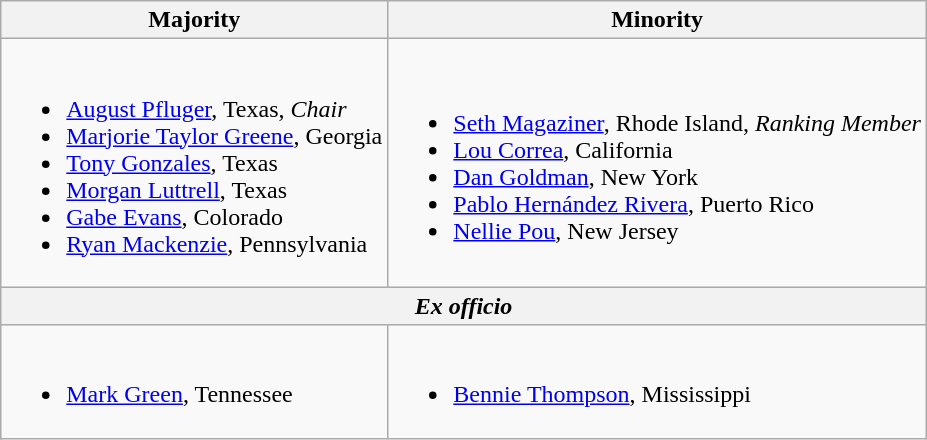<table class=wikitable>
<tr>
<th>Majority</th>
<th>Minority</th>
</tr>
<tr>
<td><br><ul><li><a href='#'>August Pfluger</a>, Texas, <em>Chair</em></li><li><a href='#'>Marjorie Taylor Greene</a>, Georgia</li><li><a href='#'>Tony Gonzales</a>, Texas</li><li><a href='#'>Morgan Luttrell</a>, Texas</li><li><a href='#'>Gabe Evans</a>, Colorado</li><li><a href='#'>Ryan Mackenzie</a>, Pennsylvania</li></ul></td>
<td><br><ul><li><a href='#'>Seth Magaziner</a>, Rhode Island, <em>Ranking Member</em></li><li><a href='#'>Lou Correa</a>, California</li><li><a href='#'>Dan Goldman</a>, New York</li><li><a href='#'>Pablo Hernández Rivera</a>, Puerto Rico</li><li><a href='#'>Nellie Pou</a>, New Jersey</li></ul></td>
</tr>
<tr>
<th colspan=2><em>Ex officio</em></th>
</tr>
<tr>
<td><br><ul><li><a href='#'>Mark Green</a>, Tennessee</li></ul></td>
<td><br><ul><li><a href='#'>Bennie Thompson</a>, Mississippi</li></ul></td>
</tr>
</table>
